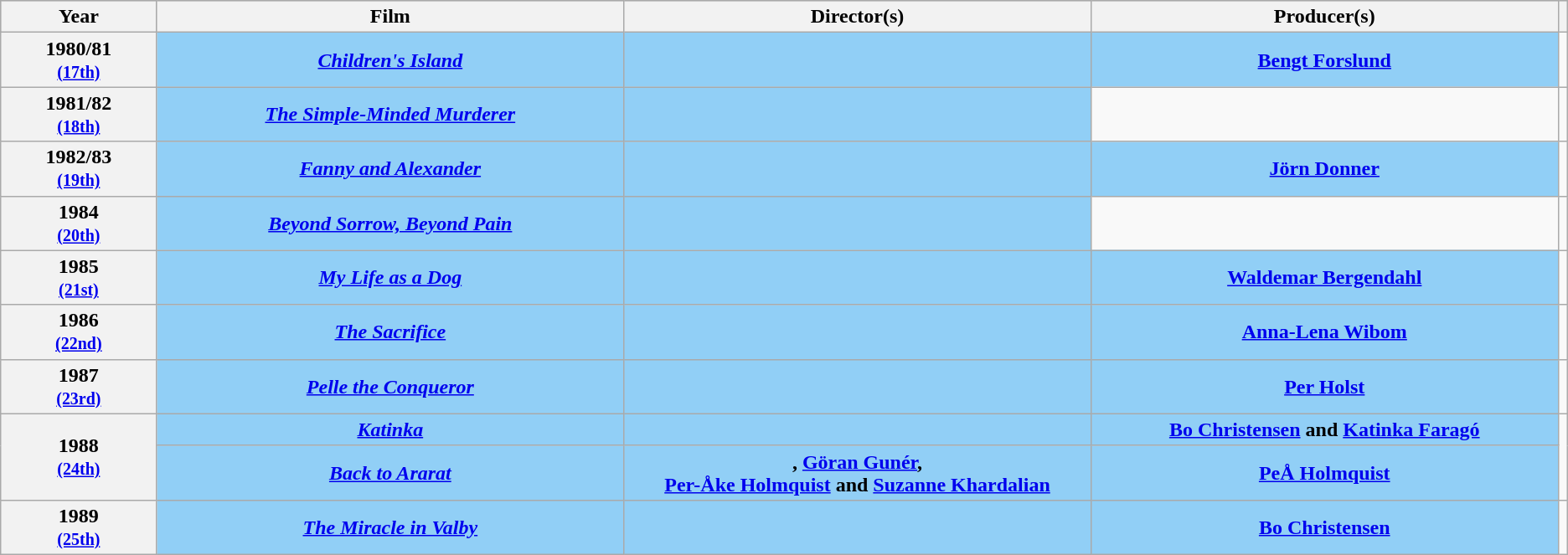<table class="wikitable" style="text-align:center;">
<tr style="background:#bebebe;">
<th style="width:10%;">Year</th>
<th style="width:30%;">Film</th>
<th style="width:30%;">Director(s)</th>
<th style="width:30%;">Producer(s)</th>
<th scope="col" style="width:2%;" class="unsortable"></th>
</tr>
<tr>
<th scope="row" rowspan=1 style="text-align:center"><strong>1980/81</strong><br><small><a href='#'>(17th)</a></small></th>
<td style="background:#91CFF6"><strong><em><a href='#'>Children's Island</a></em></strong></td>
<td style="background:#91CFF6"><strong></strong></td>
<td style="background:#91CFF6"><strong><a href='#'>Bengt Forslund</a></strong></td>
<td></td>
</tr>
<tr>
<th scope="row" rowspan=1 style="text-align:center"><strong>1981/82</strong><br><small><a href='#'>(18th)</a></small></th>
<td style="background:#91CFF6"><strong><em><a href='#'>The Simple-Minded Murderer</a></em></strong></td>
<td style="background:#91CFF6"><strong></strong></td>
<td></td>
<td></td>
</tr>
<tr>
<th scope="row" rowspan=1 style="text-align:center"><strong>1982/83</strong><br><small><a href='#'>(19th)</a></small></th>
<td style="background:#91CFF6"><strong><em><a href='#'>Fanny and Alexander</a></em></strong></td>
<td style="background:#91CFF6"><strong></strong></td>
<td style="background:#91CFF6"><strong><a href='#'>Jörn Donner</a></strong></td>
<td></td>
</tr>
<tr>
<th scope="row" rowspan=1 style="text-align:center"><strong>1984</strong><br><small><a href='#'>(20th)</a></small></th>
<td style="background:#91CFF6"><strong><em><a href='#'>Beyond Sorrow, Beyond Pain</a></em></strong></td>
<td style="background:#91CFF6"><strong></strong></td>
<td></td>
<td></td>
</tr>
<tr>
<th scope="row" rowspan=1 style="text-align:center"><strong>1985</strong><br><small><a href='#'>(21st)</a></small></th>
<td style="background:#91CFF6"><strong><em><a href='#'>My Life as a Dog</a></em></strong></td>
<td style="background:#91CFF6"><strong></strong></td>
<td style="background:#91CFF6"><strong><a href='#'>Waldemar Bergendahl</a></strong></td>
<td></td>
</tr>
<tr>
<th scope="row" rowspan=1 style="text-align:center"><strong>1986</strong><br><small><a href='#'>(22nd)</a></small></th>
<td style="background:#91CFF6"><strong><em><a href='#'>The Sacrifice</a></em></strong></td>
<td style="background:#91CFF6"><strong></strong></td>
<td style="background:#91CFF6"><strong><a href='#'>Anna-Lena Wibom</a></strong></td>
<td></td>
</tr>
<tr>
<th scope="row" rowspan=1 style="text-align:center"><strong>1987</strong><br><small><a href='#'>(23rd)</a></small></th>
<td style="background:#91CFF6"><strong><em><a href='#'>Pelle the Conqueror</a></em></strong></td>
<td style="background:#91CFF6"><strong></strong></td>
<td style="background:#91CFF6"><strong><a href='#'>Per Holst</a></strong></td>
<td></td>
</tr>
<tr>
<th scope="row" rowspan=2 style="text-align:center"><strong>1988</strong><br><small><a href='#'>(24th)</a></small></th>
<td style="background:#91CFF6"><strong><em><a href='#'>Katinka</a></em></strong></td>
<td style="background:#91CFF6"><strong></strong></td>
<td style="background:#91CFF6"><strong><a href='#'>Bo Christensen</a> and <a href='#'>Katinka Faragó</a></strong></td>
<td rowspan="2"></td>
</tr>
<tr>
<td style="background:#91CFF6"><strong><em><a href='#'>Back to Ararat</a></em></strong></td>
<td style="background:#91CFF6"><strong>, <a href='#'>Göran Gunér</a>,<br><a href='#'>Per-Åke Holmquist</a> and <a href='#'>Suzanne Khardalian</a></strong></td>
<td style="background:#91CFF6"><strong><a href='#'>PeÅ Holmquist</a></strong></td>
</tr>
<tr>
<th scope="row" rowspan=1 style="text-align:center"><strong>1989</strong><br><small><a href='#'>(25th)</a></small></th>
<td style="background:#91CFF6"><strong><em><a href='#'>The Miracle in Valby</a></em></strong></td>
<td style="background:#91CFF6"><strong></strong></td>
<td style="background:#91CFF6"><strong><a href='#'>Bo Christensen</a></strong></td>
<td></td>
</tr>
</table>
